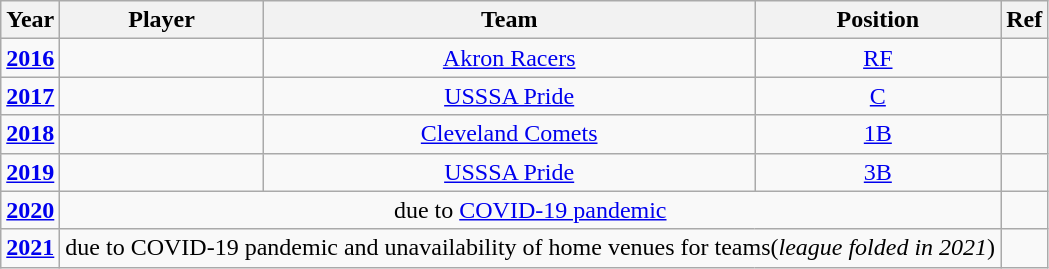<table class="wikitable sortable" style="text-align:center;">
<tr>
<th scope="col">Year</th>
<th scope="col">Player</th>
<th scope="col">Team</th>
<th scope="col">Position</th>
<th scope="col" class=unsortable>Ref</th>
</tr>
<tr>
<td><strong><a href='#'>2016</a></strong></td>
<td></td>
<td><a href='#'>Akron Racers</a></td>
<td><a href='#'>RF</a></td>
<td></td>
</tr>
<tr>
<td><strong><a href='#'>2017</a></strong></td>
<td></td>
<td><a href='#'>USSSA Pride</a></td>
<td><a href='#'>C</a></td>
<td></td>
</tr>
<tr>
<td><strong><a href='#'>2018</a></strong></td>
<td></td>
<td><a href='#'>Cleveland Comets</a></td>
<td><a href='#'>1B</a></td>
<td></td>
</tr>
<tr>
<td><strong><a href='#'>2019</a></strong></td>
<td></td>
<td><a href='#'>USSSA Pride</a></td>
<td><a href='#'>3B</a></td>
<td></td>
</tr>
<tr>
<td><strong><a href='#'>2020</a></strong></td>
<td colspan=3 align=center> due to <a href='#'>COVID-19 pandemic</a></td>
<td></td>
</tr>
<tr>
<td><strong><a href='#'>2021</a></strong></td>
<td colspan=3 align=center> due to COVID-19 pandemic and unavailability of home venues for teams(<em>league folded in 2021</em>)</td>
<td></td>
</tr>
</table>
